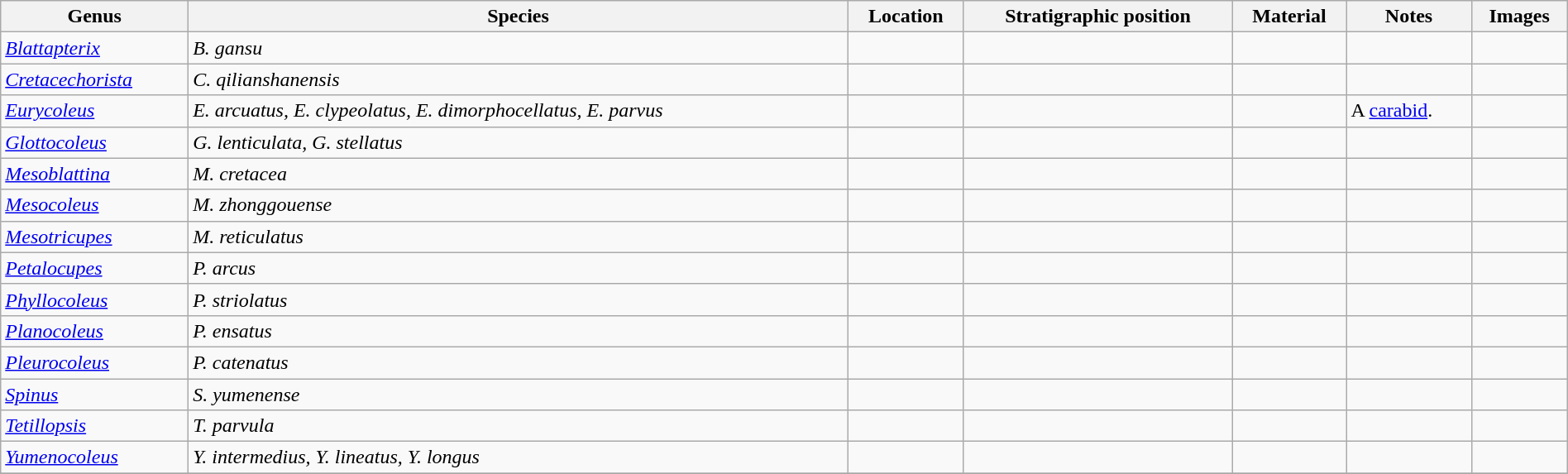<table class="wikitable" align="center" width="100%">
<tr>
<th>Genus</th>
<th>Species</th>
<th>Location</th>
<th>Stratigraphic position</th>
<th>Material</th>
<th>Notes</th>
<th>Images</th>
</tr>
<tr>
<td><em><a href='#'>Blattapterix</a></em></td>
<td><em>B. gansu</em></td>
<td></td>
<td></td>
<td></td>
<td></td>
<td></td>
</tr>
<tr>
<td><em><a href='#'>Cretacechorista</a></em></td>
<td><em>C. qilianshanensis</em></td>
<td></td>
<td></td>
<td></td>
<td></td>
<td></td>
</tr>
<tr>
<td><em><a href='#'>Eurycoleus</a></em></td>
<td><em>E. arcuatus, E. clypeolatus, E. dimorphocellatus, E. parvus</em></td>
<td></td>
<td></td>
<td></td>
<td>A <a href='#'>carabid</a>.</td>
<td></td>
</tr>
<tr>
<td><em><a href='#'>Glottocoleus</a></em></td>
<td><em>G. lenticulata, G. stellatus</em></td>
<td></td>
<td></td>
<td></td>
<td></td>
<td></td>
</tr>
<tr>
<td><em><a href='#'>Mesoblattina</a></em></td>
<td><em>M. cretacea</em></td>
<td></td>
<td></td>
<td></td>
<td></td>
<td></td>
</tr>
<tr>
<td><em><a href='#'>Mesocoleus</a></em></td>
<td><em>M. zhonggouense</em></td>
<td></td>
<td></td>
<td></td>
<td></td>
<td></td>
</tr>
<tr>
<td><em><a href='#'>Mesotricupes</a></em></td>
<td><em>M. reticulatus</em></td>
<td></td>
<td></td>
<td></td>
<td></td>
<td></td>
</tr>
<tr>
<td><em><a href='#'>Petalocupes</a></em></td>
<td><em>P. arcus</em></td>
<td></td>
<td></td>
<td></td>
<td></td>
<td></td>
</tr>
<tr>
<td><em><a href='#'>Phyllocoleus</a></em></td>
<td><em>P. striolatus</em></td>
<td></td>
<td></td>
<td></td>
<td></td>
<td></td>
</tr>
<tr>
<td><em><a href='#'>Planocoleus</a></em></td>
<td><em>P. ensatus</em></td>
<td></td>
<td></td>
<td></td>
<td></td>
<td></td>
</tr>
<tr>
<td><em><a href='#'>Pleurocoleus</a></em></td>
<td><em>P. catenatus</em></td>
<td></td>
<td></td>
<td></td>
<td></td>
<td></td>
</tr>
<tr>
<td><em><a href='#'>Spinus</a></em></td>
<td><em>S. yumenense</em></td>
<td></td>
<td></td>
<td></td>
<td></td>
<td></td>
</tr>
<tr>
<td><em><a href='#'>Tetillopsis</a></em></td>
<td><em>T. parvula</em></td>
<td></td>
<td></td>
<td></td>
<td></td>
<td></td>
</tr>
<tr>
<td><em><a href='#'>Yumenocoleus</a></em></td>
<td><em>Y. intermedius, Y. lineatus, Y. longus</em></td>
<td></td>
<td></td>
<td></td>
<td></td>
<td></td>
</tr>
<tr>
</tr>
</table>
